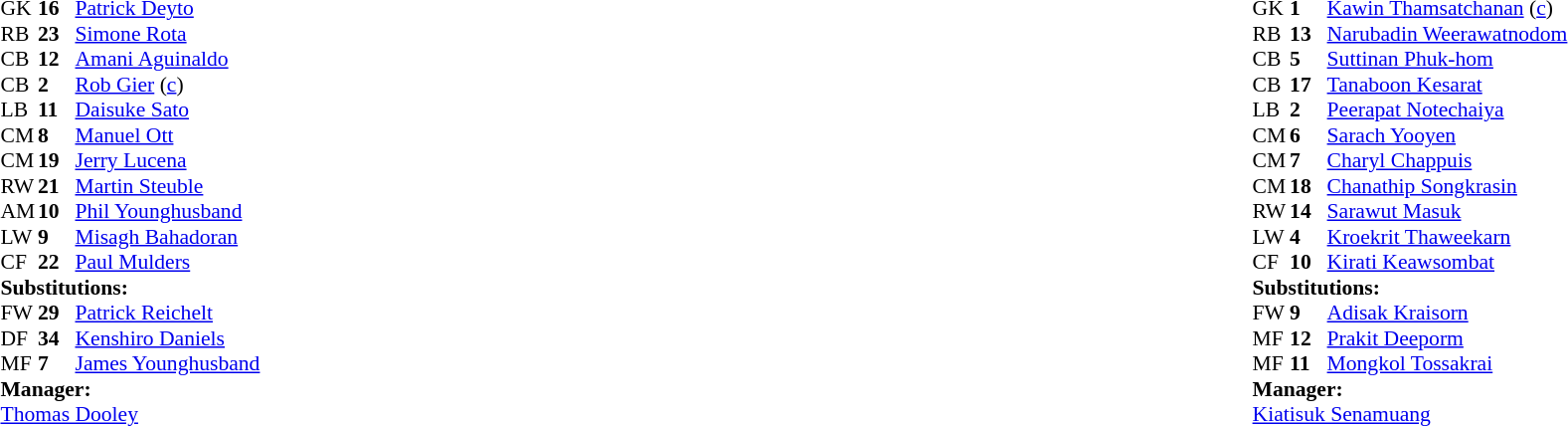<table width="100%">
<tr>
<td valign="top" width="40%"><br><table style="font-size:90%;" cellspacing="0" cellpadding="0">
<tr>
<th width="25"></th>
<th width="25"></th>
</tr>
<tr>
<td>GK</td>
<td><strong>16</strong></td>
<td><a href='#'>Patrick Deyto</a></td>
</tr>
<tr>
<td>RB</td>
<td><strong>23</strong></td>
<td><a href='#'>Simone Rota</a></td>
<td></td>
<td></td>
</tr>
<tr>
<td>CB</td>
<td><strong>12</strong></td>
<td><a href='#'>Amani Aguinaldo</a></td>
</tr>
<tr>
<td>CB</td>
<td><strong>2</strong></td>
<td><a href='#'>Rob Gier</a>  (<a href='#'>c</a>)</td>
</tr>
<tr>
<td>LB</td>
<td><strong>11</strong></td>
<td><a href='#'>Daisuke Sato</a></td>
<td></td>
<td></td>
</tr>
<tr>
<td>CM</td>
<td><strong>8</strong></td>
<td><a href='#'>Manuel Ott</a></td>
<td></td>
</tr>
<tr>
<td>CM</td>
<td><strong>19</strong></td>
<td><a href='#'>Jerry Lucena</a></td>
</tr>
<tr>
<td>RW</td>
<td><strong>21</strong></td>
<td><a href='#'>Martin Steuble</a></td>
</tr>
<tr>
<td>AM</td>
<td><strong>10</strong></td>
<td><a href='#'>Phil Younghusband</a></td>
</tr>
<tr>
<td>LW</td>
<td><strong>9</strong></td>
<td><a href='#'>Misagh Bahadoran</a></td>
</tr>
<tr>
<td>CF</td>
<td><strong>22</strong></td>
<td><a href='#'>Paul Mulders</a></td>
<td></td>
<td></td>
</tr>
<tr>
<td colspan=3><strong>Substitutions:</strong></td>
</tr>
<tr>
<td>FW</td>
<td><strong>29</strong></td>
<td><a href='#'>Patrick Reichelt</a></td>
<td></td>
<td></td>
</tr>
<tr>
<td>DF</td>
<td><strong>34</strong></td>
<td><a href='#'>Kenshiro Daniels</a></td>
<td></td>
<td></td>
</tr>
<tr>
<td>MF</td>
<td><strong>7</strong></td>
<td><a href='#'>James Younghusband</a></td>
<td></td>
<td></td>
</tr>
<tr>
<td colspan=3><strong>Manager:</strong></td>
</tr>
<tr>
<td colspan=4> <a href='#'>Thomas Dooley</a></td>
</tr>
</table>
</td>
<td valign="top"></td>
<td valign="top" width="50%"><br><table style="font-size:90%;" cellspacing="0" cellpadding="0" align="center">
<tr>
<th width=25></th>
<th width=25></th>
</tr>
<tr>
<td>GK</td>
<td><strong>1</strong></td>
<td><a href='#'>Kawin Thamsatchanan</a>  (<a href='#'>c</a>)</td>
</tr>
<tr>
<td>RB</td>
<td><strong>13</strong></td>
<td><a href='#'>Narubadin Weerawatnodom</a></td>
</tr>
<tr>
<td>CB</td>
<td><strong>5</strong></td>
<td><a href='#'>Suttinan Phuk-hom</a></td>
</tr>
<tr>
<td>CB</td>
<td><strong>17</strong></td>
<td><a href='#'>Tanaboon Kesarat</a></td>
<td></td>
</tr>
<tr>
<td>LB</td>
<td><strong>2</strong></td>
<td><a href='#'>Peerapat Notechaiya</a></td>
</tr>
<tr>
<td>CM</td>
<td><strong>6</strong></td>
<td><a href='#'>Sarach Yooyen</a></td>
<td></td>
</tr>
<tr>
<td>CM</td>
<td><strong>7</strong></td>
<td><a href='#'>Charyl Chappuis</a></td>
</tr>
<tr>
<td>CM</td>
<td><strong>18</strong></td>
<td><a href='#'>Chanathip Songkrasin</a></td>
</tr>
<tr>
<td>RW</td>
<td><strong>14</strong></td>
<td><a href='#'>Sarawut Masuk</a></td>
<td></td>
<td></td>
</tr>
<tr>
<td>LW</td>
<td><strong>4</strong></td>
<td><a href='#'>Kroekrit Thaweekarn</a></td>
<td></td>
<td></td>
</tr>
<tr>
<td>CF</td>
<td><strong>10</strong></td>
<td><a href='#'>Kirati Keawsombat</a></td>
<td></td>
<td></td>
</tr>
<tr>
<td colspan=3><strong>Substitutions:</strong></td>
</tr>
<tr>
<td>FW</td>
<td><strong>9</strong></td>
<td><a href='#'>Adisak Kraisorn</a></td>
<td></td>
<td></td>
</tr>
<tr>
<td>MF</td>
<td><strong>12</strong></td>
<td><a href='#'>Prakit Deeporm</a></td>
<td></td>
<td></td>
</tr>
<tr>
<td>MF</td>
<td><strong>11</strong></td>
<td><a href='#'>Mongkol Tossakrai</a></td>
<td></td>
<td></td>
</tr>
<tr>
<td colspan=3><strong>Manager:</strong></td>
</tr>
<tr>
<td colspan=4> <a href='#'>Kiatisuk Senamuang</a></td>
</tr>
</table>
</td>
</tr>
</table>
